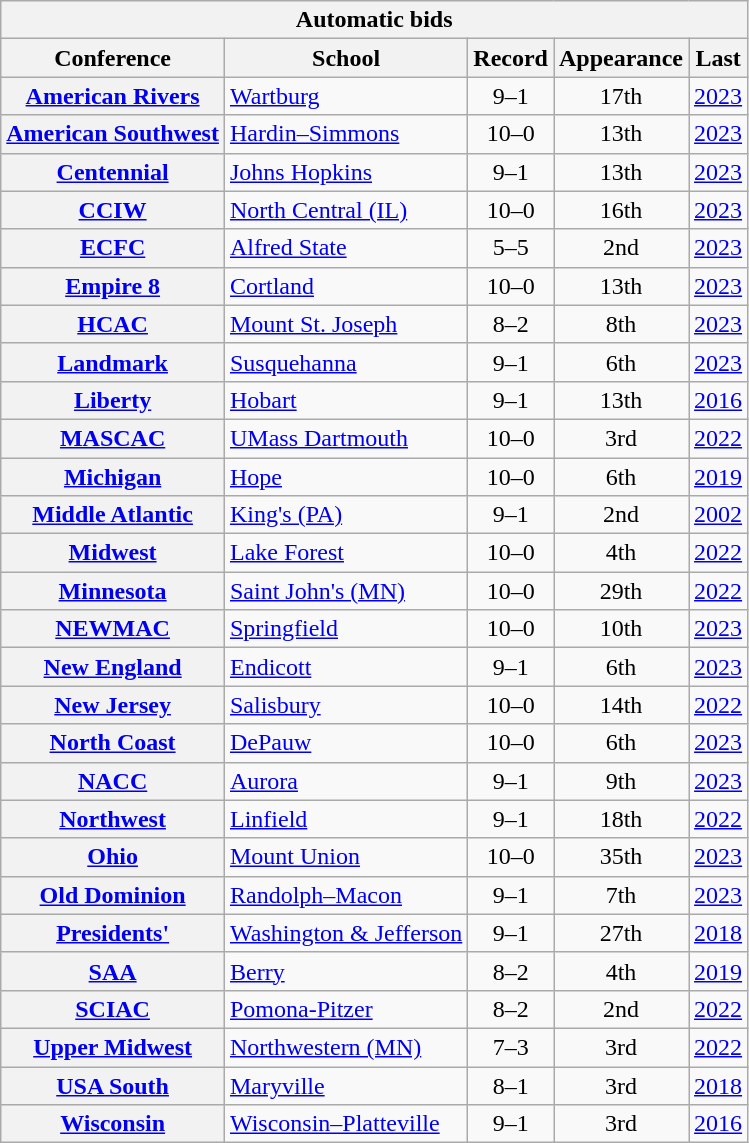<table class="wikitable sortable" style="text-align: left;">
<tr>
<th colspan="8" style=>Automatic bids</th>
</tr>
<tr>
<th>Conference</th>
<th>School</th>
<th>Record</th>
<th>Appearance</th>
<th>Last</th>
</tr>
<tr>
<th><a href='#'>American Rivers</a></th>
<td><a href='#'>Wartburg</a></td>
<td align=center>9–1</td>
<td align=center>17th</td>
<td align=center><a href='#'>2023</a></td>
</tr>
<tr>
<th><a href='#'>American Southwest</a></th>
<td><a href='#'>Hardin–Simmons</a></td>
<td align=center>10–0</td>
<td align=center>13th</td>
<td align=center><a href='#'>2023</a></td>
</tr>
<tr>
<th><a href='#'>Centennial</a></th>
<td><a href='#'>Johns Hopkins</a></td>
<td align=center>9–1</td>
<td align=center>13th</td>
<td align=center><a href='#'>2023</a></td>
</tr>
<tr>
<th><a href='#'>CCIW</a></th>
<td><a href='#'>North Central (IL)</a></td>
<td align=center>10–0</td>
<td align=center>16th</td>
<td align=center><a href='#'>2023</a></td>
</tr>
<tr>
<th><a href='#'>ECFC</a></th>
<td><a href='#'>Alfred State</a></td>
<td align=center>5–5</td>
<td align=center>2nd</td>
<td align=center><a href='#'>2023</a></td>
</tr>
<tr>
<th><a href='#'>Empire 8</a></th>
<td><a href='#'>Cortland</a></td>
<td align=center>10–0</td>
<td align=center>13th</td>
<td align=center><a href='#'>2023</a></td>
</tr>
<tr>
<th><a href='#'>HCAC</a></th>
<td><a href='#'>Mount St. Joseph</a></td>
<td align=center>8–2</td>
<td align=center>8th</td>
<td align=center><a href='#'>2023</a></td>
</tr>
<tr>
<th><a href='#'>Landmark</a></th>
<td><a href='#'>Susquehanna</a></td>
<td align=center>9–1</td>
<td align=center>6th</td>
<td align=center><a href='#'>2023</a></td>
</tr>
<tr>
<th><a href='#'>Liberty</a></th>
<td><a href='#'>Hobart</a></td>
<td align=center>9–1</td>
<td align=center>13th</td>
<td align=center><a href='#'>2016</a></td>
</tr>
<tr>
<th><a href='#'>MASCAC</a></th>
<td><a href='#'>UMass Dartmouth</a></td>
<td align=center>10–0</td>
<td align=center>3rd</td>
<td align=center><a href='#'>2022</a></td>
</tr>
<tr>
<th><a href='#'>Michigan</a></th>
<td><a href='#'>Hope</a></td>
<td align=center>10–0</td>
<td align=center>6th</td>
<td align=center><a href='#'>2019</a></td>
</tr>
<tr>
<th><a href='#'>Middle Atlantic</a></th>
<td><a href='#'>King's (PA)</a></td>
<td align=center>9–1</td>
<td align=center>2nd</td>
<td align=center><a href='#'>2002</a></td>
</tr>
<tr>
<th><a href='#'>Midwest</a></th>
<td><a href='#'>Lake Forest</a></td>
<td align=center>10–0</td>
<td align=center>4th</td>
<td align=center><a href='#'>2022</a></td>
</tr>
<tr>
<th><a href='#'>Minnesota</a></th>
<td><a href='#'>Saint John's (MN)</a></td>
<td align=center>10–0</td>
<td align=center>29th</td>
<td align=center><a href='#'>2022</a></td>
</tr>
<tr>
<th><a href='#'>NEWMAC</a></th>
<td><a href='#'>Springfield</a></td>
<td align=center>10–0</td>
<td align=center>10th</td>
<td align=center><a href='#'>2023</a></td>
</tr>
<tr>
<th><a href='#'>New England</a></th>
<td><a href='#'>Endicott</a></td>
<td align=center>9–1</td>
<td align=center>6th</td>
<td align=center><a href='#'>2023</a></td>
</tr>
<tr>
<th><a href='#'>New Jersey</a></th>
<td><a href='#'>Salisbury</a></td>
<td align=center>10–0</td>
<td align=center>14th</td>
<td align=center><a href='#'>2022</a></td>
</tr>
<tr>
<th><a href='#'>North Coast</a></th>
<td><a href='#'>DePauw</a></td>
<td align=center>10–0</td>
<td align=center>6th</td>
<td align=center><a href='#'>2023</a></td>
</tr>
<tr>
<th><a href='#'>NACC</a></th>
<td><a href='#'>Aurora</a></td>
<td align=center>9–1</td>
<td align=center>9th</td>
<td align=center><a href='#'>2023</a></td>
</tr>
<tr>
<th><a href='#'>Northwest</a></th>
<td><a href='#'>Linfield</a></td>
<td align=center>9–1</td>
<td align=center>18th</td>
<td align=center><a href='#'>2022</a></td>
</tr>
<tr>
<th><a href='#'>Ohio</a></th>
<td><a href='#'>Mount Union</a></td>
<td align=center>10–0</td>
<td align=center>35th</td>
<td align=center><a href='#'>2023</a></td>
</tr>
<tr>
<th><a href='#'>Old Dominion</a></th>
<td><a href='#'>Randolph–Macon</a></td>
<td align=center>9–1</td>
<td align=center>7th</td>
<td align=center><a href='#'>2023</a></td>
</tr>
<tr>
<th><a href='#'>Presidents'</a></th>
<td><a href='#'>Washington & Jefferson</a></td>
<td align=center>9–1</td>
<td align=center>27th</td>
<td align=center><a href='#'>2018</a></td>
</tr>
<tr>
<th><a href='#'>SAA</a></th>
<td><a href='#'>Berry</a></td>
<td align=center>8–2</td>
<td align=center>4th</td>
<td align=center><a href='#'>2019</a></td>
</tr>
<tr>
<th><a href='#'>SCIAC</a></th>
<td><a href='#'>Pomona-Pitzer</a></td>
<td align=center>8–2</td>
<td align=center>2nd</td>
<td align=center><a href='#'>2022</a></td>
</tr>
<tr>
<th><a href='#'>Upper Midwest</a></th>
<td><a href='#'>Northwestern (MN)</a></td>
<td align=center>7–3</td>
<td align=center>3rd</td>
<td align=center><a href='#'>2022</a></td>
</tr>
<tr>
<th><a href='#'>USA South</a></th>
<td><a href='#'>Maryville</a></td>
<td align=center>8–1</td>
<td align=center>3rd</td>
<td align=center><a href='#'>2018</a></td>
</tr>
<tr>
<th><a href='#'>Wisconsin</a></th>
<td><a href='#'>Wisconsin–Platteville</a></td>
<td align=center>9–1</td>
<td align=center>3rd</td>
<td align=center><a href='#'>2016</a></td>
</tr>
</table>
